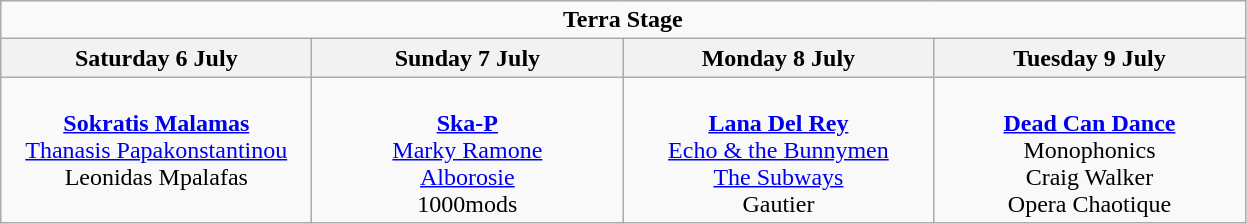<table class="wikitable">
<tr>
<td colspan="4" align="center"><strong>Terra Stage</strong></td>
</tr>
<tr>
<th>Saturday 6 July</th>
<th>Sunday 7 July</th>
<th>Monday 8 July</th>
<th>Tuesday 9 July</th>
</tr>
<tr>
<td valign="top" align="center" width=200><br><strong><a href='#'>Sokratis Malamas</a></strong>
<br><a href='#'>Thanasis Papakonstantinou</a>
<br>Leonidas Mpalafas</td>
<td valign="top" align="center" width=200><br><strong><a href='#'>Ska-P</a></strong>
<br><a href='#'>Marky Ramone</a>
<br><a href='#'>Alborosie</a>
<br>1000mods</td>
<td valign="top" align="center" width=200><br><strong><a href='#'>Lana Del Rey</a></strong>
<br><a href='#'>Echo & the Bunnymen</a>
<br><a href='#'>The Subways</a>
<br>Gautier</td>
<td valign="top" align="center" width=200><br><strong><a href='#'>Dead Can Dance</a></strong>
<br>Monophonics
<br>Craig Walker
<br>Opera Chaotique</td>
</tr>
</table>
